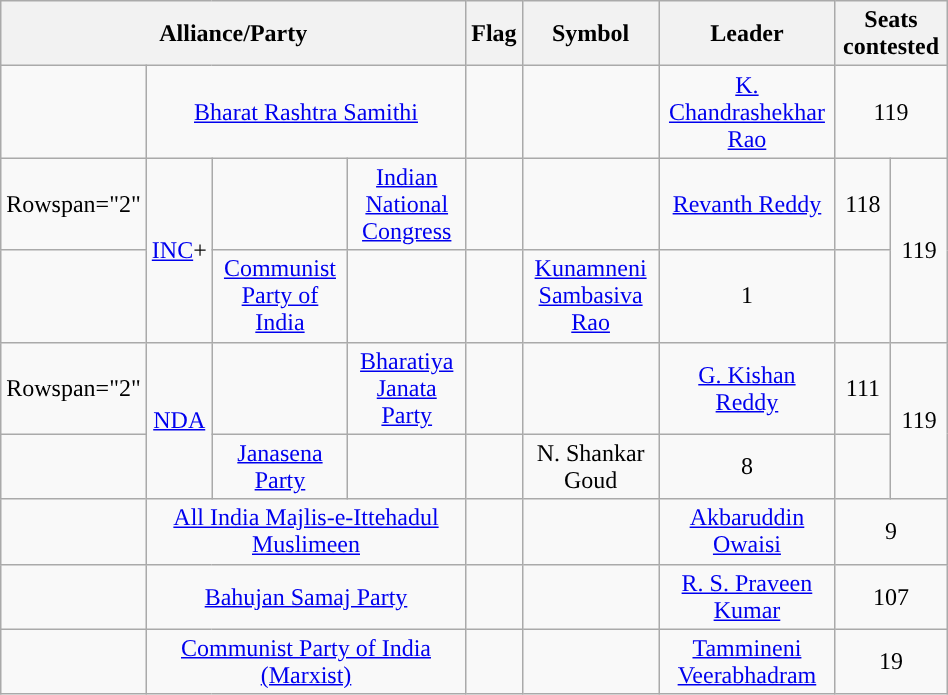<table class="wikitable sortable" width="50%" style="text-align:center;">
<tr>
<th colspan="4">Alliance/Party</th>
<th>Flag</th>
<th>Symbol</th>
<th>Leader</th>
<th colspan="2">Seats contested</th>
</tr>
<tr>
<td></td>
<td colspan="3"><a href='#'>Bharat Rashtra Samithi</a></td>
<td></td>
<td></td>
<td><a href='#'>K. Chandrashekhar Rao</a></td>
<td colspan="2">119</td>
</tr>
<tr>
<td>Rowspan="2" </td>
<td Rowspan="2"><a href='#'>INC</a>+</td>
<td></td>
<td colspan="1"><a href='#'>Indian National Congress</a></td>
<td></td>
<td></td>
<td><a href='#'>Revanth Reddy</a></td>
<td>118</td>
<td rowspan="2">119</td>
</tr>
<tr>
<td></td>
<td colspan="1"><a href='#'>Communist Party of India</a></td>
<td></td>
<td></td>
<td><a href='#'>Kunamneni Sambasiva Rao</a></td>
<td>1</td>
</tr>
<tr>
<td>Rowspan="2" </td>
<td Rowspan="2"><a href='#'>NDA</a></td>
<td></td>
<td><a href='#'>Bharatiya Janata Party</a></td>
<td></td>
<td></td>
<td><a href='#'>G. Kishan Reddy</a></td>
<td>111</td>
<td rowspan="2">119</td>
</tr>
<tr>
<td></td>
<td colspan="1"><a href='#'>Janasena Party</a></td>
<td></td>
<td></td>
<td>N. Shankar Goud</td>
<td>8</td>
</tr>
<tr>
<td></td>
<td colspan="3"><a href='#'>All India Majlis-e-Ittehadul Muslimeen</a></td>
<td></td>
<td></td>
<td><a href='#'>Akbaruddin Owaisi</a></td>
<td colspan="2">9</td>
</tr>
<tr>
<td></td>
<td colspan="3"><a href='#'>Bahujan Samaj Party</a></td>
<td></td>
<td></td>
<td><a href='#'>R. S. Praveen Kumar</a></td>
<td colspan="2">107</td>
</tr>
<tr>
<td></td>
<td colspan="3"><a href='#'>Communist Party of India (Marxist)</a></td>
<td></td>
<td></td>
<td><a href='#'>Tammineni Veerabhadram</a></td>
<td colspan="2">19</td>
</tr>
</table>
